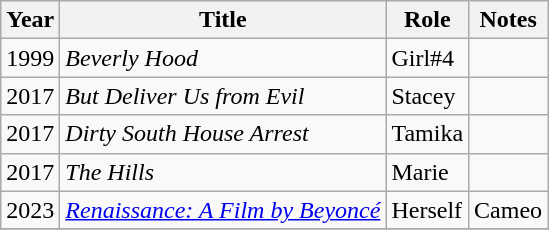<table class="wikitable sortable">
<tr>
<th>Year</th>
<th>Title</th>
<th>Role</th>
<th>Notes</th>
</tr>
<tr>
<td>1999</td>
<td><em>Beverly Hood</em></td>
<td>Girl#4</td>
<td></td>
</tr>
<tr>
<td>2017</td>
<td><em>But Deliver Us from Evil</em></td>
<td>Stacey</td>
<td></td>
</tr>
<tr>
<td>2017</td>
<td><em>Dirty South House Arrest</em></td>
<td>Tamika</td>
<td></td>
</tr>
<tr>
<td>2017</td>
<td><em>The Hills</em></td>
<td>Marie</td>
<td></td>
</tr>
<tr>
<td>2023</td>
<td><em><a href='#'>Renaissance: A Film by Beyoncé</a></em></td>
<td>Herself</td>
<td>Cameo</td>
</tr>
<tr>
</tr>
</table>
